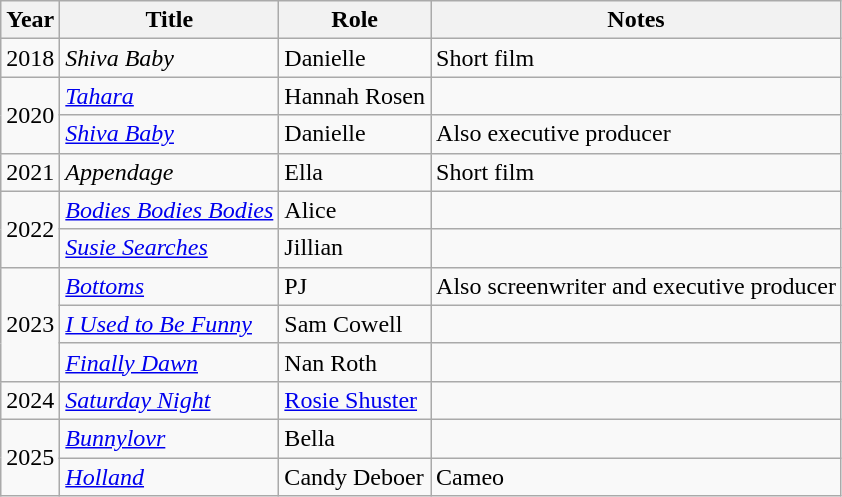<table class="wikitable sortable plainrowheaders">
<tr>
<th scope="col">Year</th>
<th scope="col">Title</th>
<th scope="col">Role</th>
<th scope="col" class="unsortable">Notes</th>
</tr>
<tr>
<td>2018</td>
<td><em>Shiva Baby</em></td>
<td>Danielle</td>
<td>Short film</td>
</tr>
<tr>
<td rowspan="2">2020</td>
<td><em><a href='#'>Tahara</a></em></td>
<td>Hannah Rosen</td>
<td></td>
</tr>
<tr>
<td><em><a href='#'>Shiva Baby</a></em></td>
<td>Danielle</td>
<td>Also executive producer</td>
</tr>
<tr>
<td>2021</td>
<td><em>Appendage</em></td>
<td>Ella</td>
<td>Short film</td>
</tr>
<tr>
<td rowspan="2">2022</td>
<td><em><a href='#'>Bodies Bodies Bodies</a></em></td>
<td>Alice</td>
<td></td>
</tr>
<tr>
<td><em><a href='#'>Susie Searches</a></em></td>
<td>Jillian</td>
<td></td>
</tr>
<tr>
<td rowspan="3">2023</td>
<td><em><a href='#'>Bottoms</a></em></td>
<td>PJ</td>
<td>Also screenwriter and executive producer</td>
</tr>
<tr>
<td><em><a href='#'>I Used to Be Funny</a></em></td>
<td>Sam Cowell</td>
<td></td>
</tr>
<tr>
<td><em><a href='#'>Finally Dawn</a></em></td>
<td>Nan Roth</td>
<td></td>
</tr>
<tr>
<td>2024</td>
<td><em><a href='#'>Saturday Night</a></em></td>
<td><a href='#'>Rosie Shuster</a></td>
<td></td>
</tr>
<tr>
<td rowspan="2">2025</td>
<td><em><a href='#'>Bunnylovr</a></em></td>
<td>Bella</td>
<td></td>
</tr>
<tr>
<td><em><a href='#'>Holland</a></em></td>
<td>Candy Deboer</td>
<td>Cameo</td>
</tr>
</table>
